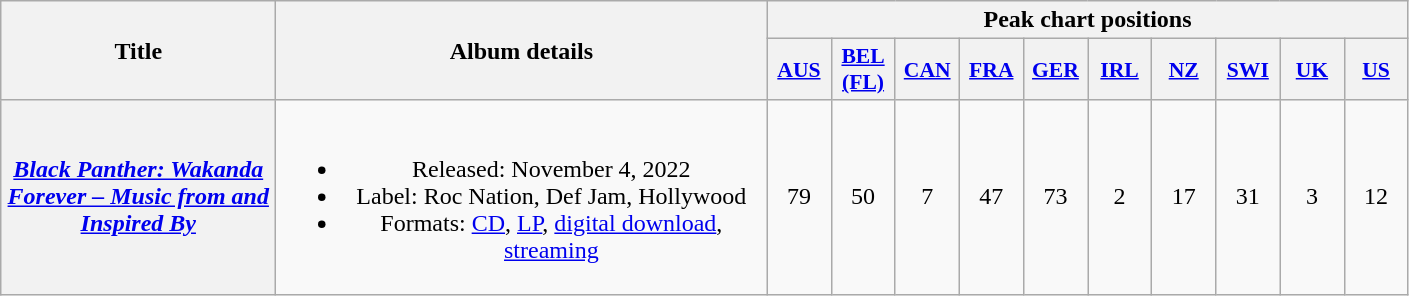<table class="wikitable plainrowheaders" style="text-align:center;">
<tr>
<th scope="col" rowspan="2" style="width:11em;">Title</th>
<th scope="col" rowspan="2" style="width:20em;">Album details</th>
<th scope="col" colspan="10">Peak chart positions</th>
</tr>
<tr>
<th scope="col" style="width:2.5em;font-size:90%;"><a href='#'>AUS</a><br></th>
<th scope="col" style="width:2.5em;font-size:90%;"><a href='#'>BEL<br>(FL)</a><br></th>
<th scope="col" style="width:2.5em;font-size:90%;"><a href='#'>CAN</a><br></th>
<th scope="col" style="width:2.5em;font-size:90%;"><a href='#'>FRA</a><br></th>
<th scope="col" style="width:2.5em;font-size:90%;"><a href='#'>GER</a><br></th>
<th scope="col" style="width:2.5em;font-size:90%;"><a href='#'>IRL</a><br></th>
<th scope="col" style="width:2.5em;font-size:90%;"><a href='#'>NZ</a><br></th>
<th scope="col" style="width:2.5em;font-size:90%;"><a href='#'>SWI</a><br></th>
<th scope="col" style="width:2.5em;font-size:90%;"><a href='#'>UK</a><br></th>
<th scope="col" style="width:2.5em;font-size:90%;"><a href='#'>US</a><br></th>
</tr>
<tr>
<th scope="row"><em><a href='#'>Black Panther: Wakanda Forever – Music from and Inspired By</a></em><br></th>
<td><br><ul><li>Released: November 4, 2022 </li><li>Label: Roc Nation, Def Jam, Hollywood</li><li>Formats: <a href='#'>CD</a>, <a href='#'>LP</a>, <a href='#'>digital download</a>, <a href='#'>streaming</a></li></ul></td>
<td>79</td>
<td>50</td>
<td>7</td>
<td>47</td>
<td>73</td>
<td>2</td>
<td>17</td>
<td>31</td>
<td>3</td>
<td>12</td>
</tr>
</table>
